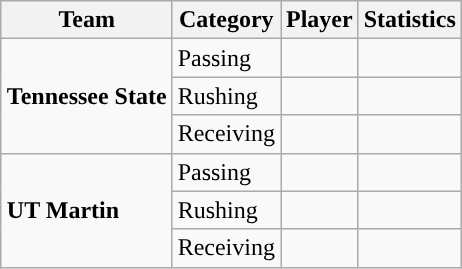<table class="wikitable" style="float: right;">
<tr>
<th>Team</th>
<th>Category</th>
<th>Player</th>
<th>Statistics</th>
</tr>
<tr>
<td rowspan=3><strong>Tennessee State</strong></td>
<td>Passing</td>
<td></td>
<td></td>
</tr>
<tr>
<td>Rushing</td>
<td></td>
<td></td>
</tr>
<tr>
<td>Receiving</td>
<td></td>
<td></td>
</tr>
<tr>
<td rowspan=3><strong>UT Martin</strong></td>
<td>Passing</td>
<td></td>
<td></td>
</tr>
<tr>
<td>Rushing</td>
<td></td>
<td></td>
</tr>
<tr>
<td>Receiving</td>
<td></td>
<td></td>
</tr>
</table>
